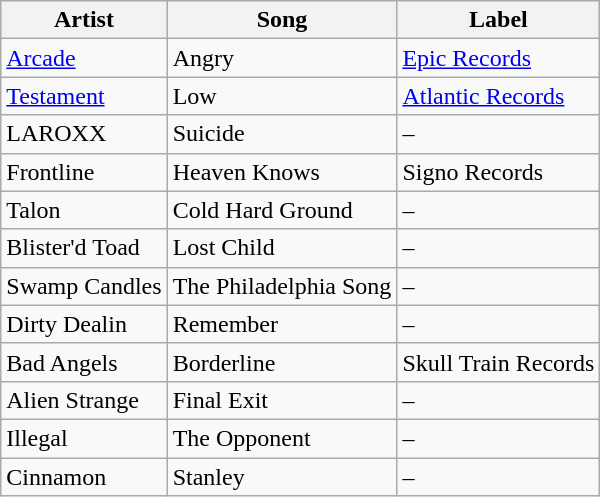<table class="wikitable">
<tr>
<th>Artist</th>
<th>Song</th>
<th>Label</th>
</tr>
<tr>
<td><a href='#'>Arcade</a></td>
<td>Angry</td>
<td><a href='#'>Epic Records</a></td>
</tr>
<tr>
<td><a href='#'>Testament</a></td>
<td>Low</td>
<td><a href='#'>Atlantic Records</a></td>
</tr>
<tr>
<td>LAROXX</td>
<td>Suicide</td>
<td>–</td>
</tr>
<tr>
<td>Frontline</td>
<td>Heaven Knows</td>
<td>Signo Records</td>
</tr>
<tr>
<td>Talon</td>
<td>Cold Hard Ground</td>
<td>–</td>
</tr>
<tr>
<td>Blister'd Toad</td>
<td>Lost Child</td>
<td>–</td>
</tr>
<tr>
<td>Swamp Candles</td>
<td>The Philadelphia Song</td>
<td>–</td>
</tr>
<tr>
<td>Dirty Dealin</td>
<td>Remember</td>
<td>–</td>
</tr>
<tr>
<td>Bad Angels</td>
<td>Borderline</td>
<td>Skull Train Records</td>
</tr>
<tr>
<td>Alien Strange</td>
<td>Final Exit</td>
<td>–</td>
</tr>
<tr>
<td>Illegal</td>
<td>The Opponent</td>
<td>–</td>
</tr>
<tr>
<td>Cinnamon</td>
<td>Stanley</td>
<td>–</td>
</tr>
</table>
